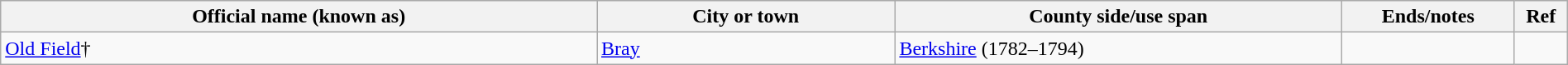<table class="wikitable" style="width:100%;">
<tr>
<th style="width:20%;">Official name (known as)</th>
<th style="width:10%;">City or town</th>
<th style="width:15%;">County side/use span</th>
<th width=5%>Ends/notes</th>
<th width=1%>Ref</th>
</tr>
<tr>
<td><a href='#'>Old Field</a>†</td>
<td><a href='#'>Bray</a></td>
<td><a href='#'>Berkshire</a> (1782–1794)</td>
<td></td>
<td></td>
</tr>
</table>
